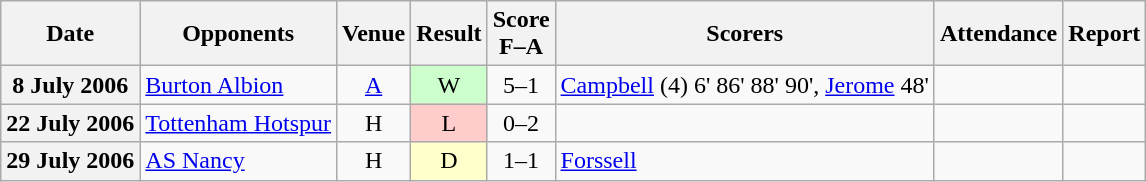<table class="wikitable plainrowheaders" style="text-align:center">
<tr>
<th scope="col">Date</th>
<th scope="col">Opponents</th>
<th scope="col">Venue</th>
<th scope="col">Result</th>
<th scope="col">Score<br>F–A</th>
<th scope="col">Scorers</th>
<th scope="col">Attendance</th>
<th scope="col">Report</th>
</tr>
<tr>
<th scope="row">8 July 2006</th>
<td align="left"><a href='#'>Burton Albion</a></td>
<td><a href='#'>A</a></td>
<td style="background:#cfc">W</td>
<td>5–1</td>
<td align="left"><a href='#'>Campbell</a> (4) 6' 86' 88' 90', <a href='#'>Jerome</a> 48'</td>
<td></td>
<td></td>
</tr>
<tr>
<th scope="row">22 July 2006</th>
<td align="left"><a href='#'>Tottenham Hotspur</a></td>
<td>H</td>
<td style="background:#fcc">L</td>
<td>0–2</td>
<td></td>
<td></td>
<td></td>
</tr>
<tr>
<th scope="row">29 July 2006</th>
<td align="left"><a href='#'>AS Nancy</a></td>
<td>H</td>
<td style="background:#ffc">D</td>
<td>1–1</td>
<td align="left"><a href='#'>Forssell</a></td>
<td></td>
<td></td>
</tr>
</table>
